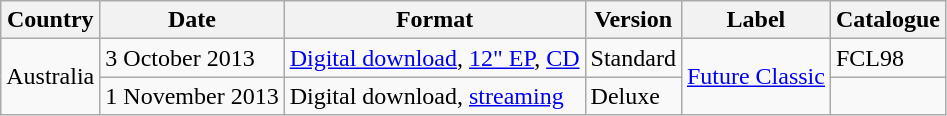<table class="wikitable">
<tr>
<th>Country</th>
<th>Date</th>
<th>Format</th>
<th>Version</th>
<th>Label</th>
<th>Catalogue</th>
</tr>
<tr>
<td rowspan="2">Australia</td>
<td>3 October 2013</td>
<td><a href='#'>Digital download</a>, <a href='#'>12" EP</a>, <a href='#'>CD</a></td>
<td>Standard</td>
<td rowspan="2"><a href='#'>Future Classic</a></td>
<td>FCL98</td>
</tr>
<tr>
<td>1 November 2013</td>
<td>Digital download, <a href='#'>streaming</a></td>
<td>Deluxe</td>
<td></td>
</tr>
</table>
